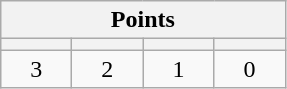<table class="wikitable" style="text-align: center;">
<tr>
<th colspan=10><strong>Points</strong></th>
</tr>
<tr>
<th style="width: 40px;"></th>
<th style="width: 40px;"></th>
<th style="width: 40px;"></th>
<th style="width: 40px;"></th>
</tr>
<tr>
<td>3</td>
<td>2</td>
<td>1</td>
<td>0</td>
</tr>
</table>
